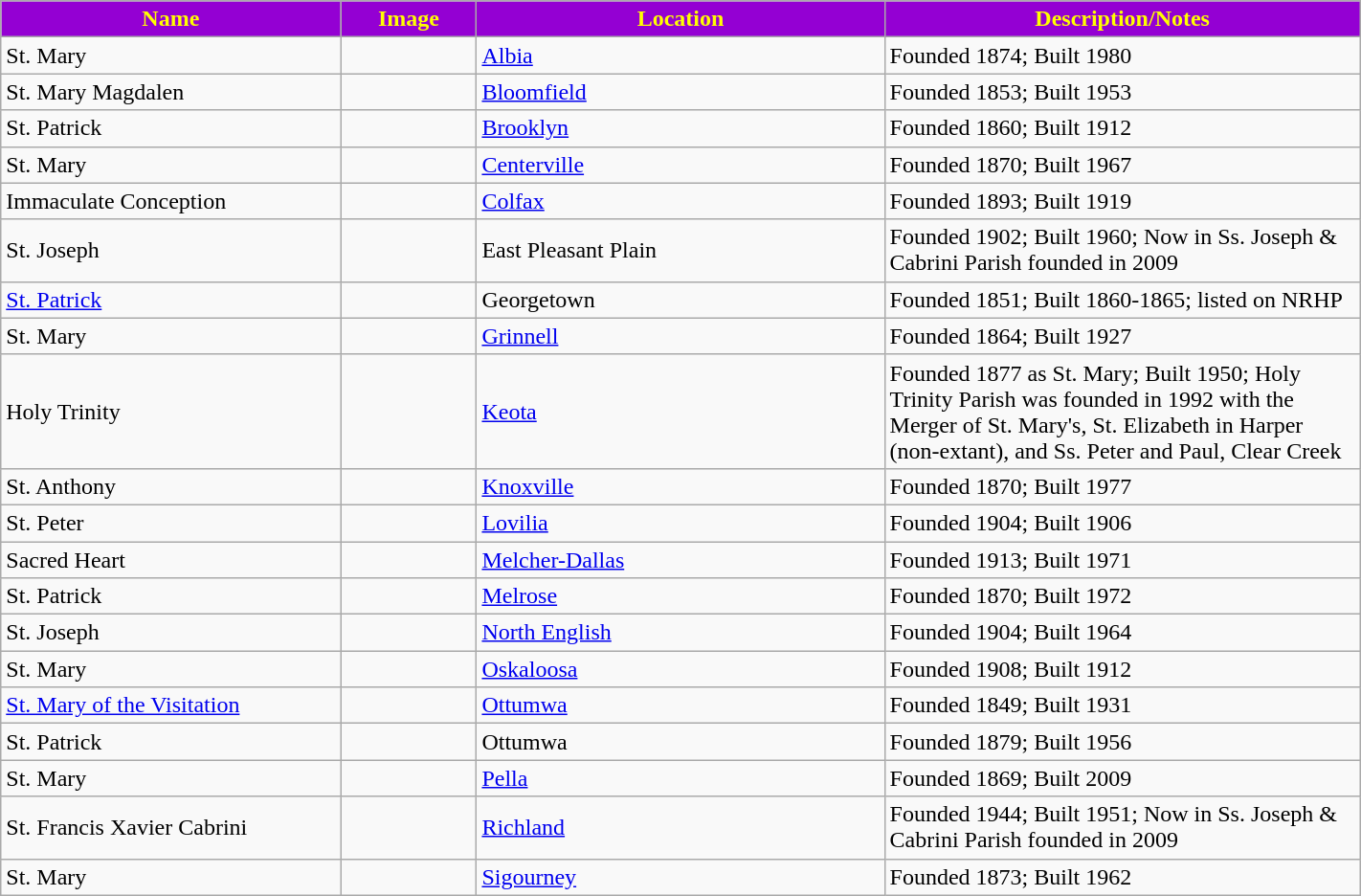<table class="wikitable sortable" style="width:75%">
<tr>
<th style="background:darkviolet; color:yellow;" width="25%"><strong>Name</strong></th>
<th style="background:darkviolet; color:yellow;" width="10%"><strong>Image</strong></th>
<th style="background:darkviolet; color:yellow;" width="30%"><strong>Location</strong></th>
<th style="background:darkviolet; color:yellow;" width="35%"><strong>Description/Notes</strong></th>
</tr>
<tr>
<td>St. Mary</td>
<td></td>
<td><a href='#'>Albia</a></td>
<td>Founded 1874; Built 1980</td>
</tr>
<tr>
<td>St. Mary Magdalen</td>
<td></td>
<td><a href='#'>Bloomfield</a></td>
<td>Founded 1853; Built 1953</td>
</tr>
<tr>
<td>St. Patrick</td>
<td></td>
<td><a href='#'>Brooklyn</a></td>
<td>Founded 1860; Built 1912</td>
</tr>
<tr>
<td>St. Mary</td>
<td></td>
<td><a href='#'>Centerville</a></td>
<td>Founded 1870; Built 1967</td>
</tr>
<tr>
<td>Immaculate Conception</td>
<td></td>
<td><a href='#'>Colfax</a></td>
<td>Founded 1893; Built 1919</td>
</tr>
<tr>
<td>St. Joseph</td>
<td></td>
<td>East Pleasant Plain</td>
<td>Founded 1902; Built 1960; Now in Ss. Joseph & Cabrini Parish founded in 2009</td>
</tr>
<tr>
<td><a href='#'>St. Patrick</a></td>
<td></td>
<td>Georgetown</td>
<td>Founded 1851; Built 1860-1865; listed on NRHP</td>
</tr>
<tr>
<td>St. Mary</td>
<td></td>
<td><a href='#'>Grinnell</a></td>
<td>Founded 1864; Built 1927</td>
</tr>
<tr>
<td>Holy Trinity</td>
<td></td>
<td><a href='#'>Keota</a></td>
<td>Founded 1877 as St. Mary; Built 1950; Holy Trinity Parish was founded in 1992 with the Merger of St. Mary's, St. Elizabeth in Harper (non-extant), and Ss. Peter and Paul, Clear Creek</td>
</tr>
<tr>
<td>St. Anthony</td>
<td></td>
<td><a href='#'>Knoxville</a></td>
<td>Founded 1870; Built 1977</td>
</tr>
<tr>
<td>St. Peter</td>
<td></td>
<td><a href='#'>Lovilia</a></td>
<td>Founded 1904; Built 1906</td>
</tr>
<tr>
<td>Sacred Heart</td>
<td></td>
<td><a href='#'>Melcher-Dallas</a></td>
<td>Founded 1913; Built 1971</td>
</tr>
<tr>
<td>St. Patrick</td>
<td></td>
<td><a href='#'>Melrose</a></td>
<td>Founded 1870; Built 1972</td>
</tr>
<tr>
<td>St. Joseph</td>
<td></td>
<td><a href='#'>North English</a></td>
<td>Founded 1904; Built 1964</td>
</tr>
<tr>
<td>St. Mary</td>
<td></td>
<td><a href='#'>Oskaloosa</a></td>
<td>Founded 1908; Built 1912</td>
</tr>
<tr>
<td><a href='#'>St. Mary of the Visitation</a></td>
<td></td>
<td><a href='#'>Ottumwa</a></td>
<td>Founded 1849; Built 1931</td>
</tr>
<tr>
<td>St. Patrick</td>
<td></td>
<td>Ottumwa</td>
<td>Founded 1879; Built 1956</td>
</tr>
<tr>
<td>St. Mary</td>
<td></td>
<td><a href='#'>Pella</a></td>
<td>Founded 1869; Built 2009</td>
</tr>
<tr>
<td>St. Francis Xavier Cabrini</td>
<td></td>
<td><a href='#'>Richland</a></td>
<td>Founded 1944; Built 1951; Now in Ss. Joseph & Cabrini Parish founded in 2009</td>
</tr>
<tr>
<td>St. Mary</td>
<td></td>
<td><a href='#'>Sigourney</a></td>
<td>Founded 1873; Built 1962</td>
</tr>
</table>
